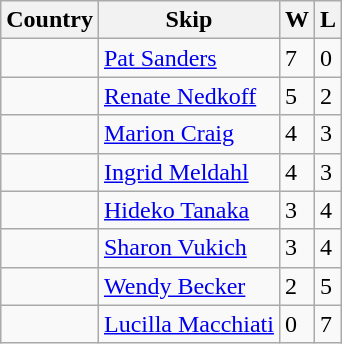<table class="wikitable">
<tr>
<th>Country</th>
<th>Skip</th>
<th>W</th>
<th>L</th>
</tr>
<tr>
<td></td>
<td><a href='#'>Pat Sanders</a></td>
<td>7</td>
<td>0</td>
</tr>
<tr>
<td></td>
<td><a href='#'>Renate Nedkoff</a></td>
<td>5</td>
<td>2</td>
</tr>
<tr>
<td></td>
<td><a href='#'>Marion Craig</a></td>
<td>4</td>
<td>3</td>
</tr>
<tr>
<td></td>
<td><a href='#'>Ingrid Meldahl</a></td>
<td>4</td>
<td>3</td>
</tr>
<tr>
<td></td>
<td><a href='#'>Hideko Tanaka</a></td>
<td>3</td>
<td>4</td>
</tr>
<tr>
<td></td>
<td><a href='#'>Sharon Vukich</a></td>
<td>3</td>
<td>4</td>
</tr>
<tr>
<td></td>
<td><a href='#'>Wendy Becker</a></td>
<td>2</td>
<td>5</td>
</tr>
<tr>
<td></td>
<td><a href='#'>Lucilla Macchiati</a></td>
<td>0</td>
<td>7</td>
</tr>
</table>
